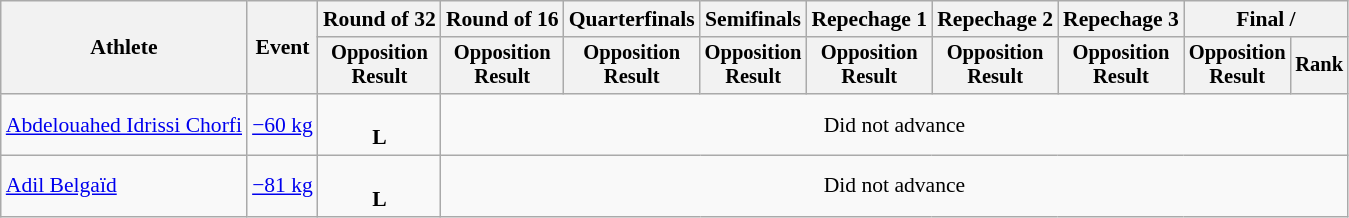<table class="wikitable" style="font-size:90%">
<tr>
<th rowspan="2">Athlete</th>
<th rowspan="2">Event</th>
<th>Round of 32</th>
<th>Round of 16</th>
<th>Quarterfinals</th>
<th>Semifinals</th>
<th>Repechage 1</th>
<th>Repechage 2</th>
<th>Repechage 3</th>
<th colspan=2>Final / </th>
</tr>
<tr style="font-size:95%">
<th>Opposition<br>Result</th>
<th>Opposition<br>Result</th>
<th>Opposition<br>Result</th>
<th>Opposition<br>Result</th>
<th>Opposition<br>Result</th>
<th>Opposition<br>Result</th>
<th>Opposition<br>Result</th>
<th>Opposition<br>Result</th>
<th>Rank</th>
</tr>
<tr align=center>
<td align=left><a href='#'>Abdelouahed Idrissi Chorfi</a></td>
<td align=left><a href='#'>−60 kg</a></td>
<td><br><strong>L</strong></td>
<td colspan=9>Did not advance</td>
</tr>
<tr align=center>
<td align=left><a href='#'>Adil Belgaïd</a></td>
<td align=left><a href='#'>−81 kg</a></td>
<td><br><strong>L</strong></td>
<td colspan=9>Did not advance</td>
</tr>
</table>
